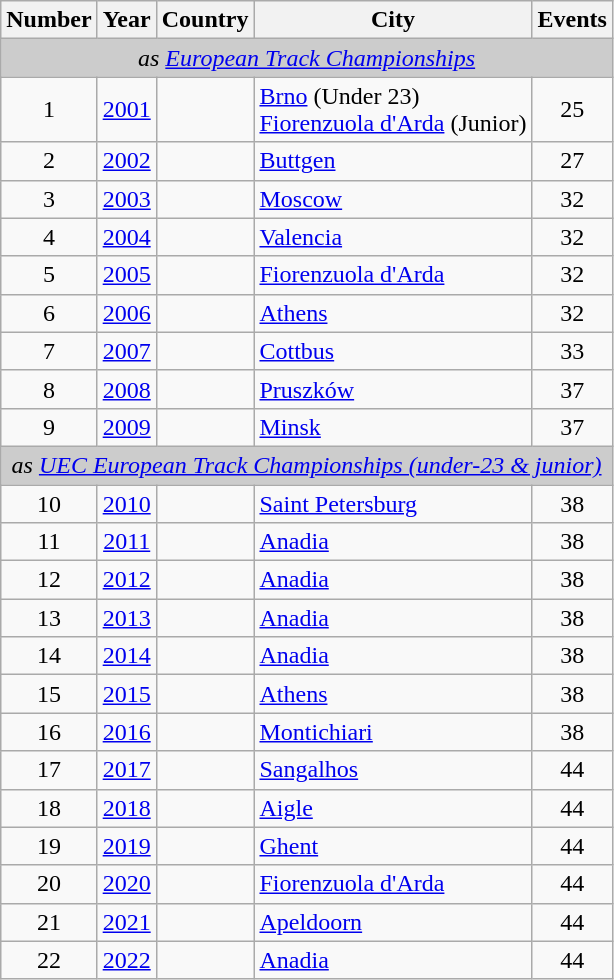<table class="wikitable" style="text-align: center;">
<tr>
<th>Number</th>
<th>Year</th>
<th>Country</th>
<th>City</th>
<th>Events</th>
</tr>
<tr>
<td colspan="5" align="center" bgcolor="#cccccc"><em>as <a href='#'>European Track Championships</a></em></td>
</tr>
<tr>
<td>1</td>
<td><a href='#'>2001</a></td>
<td align=left><br></td>
<td align=left><a href='#'>Brno</a> (Under 23)<br><a href='#'>Fiorenzuola d'Arda</a> (Junior)</td>
<td>25</td>
</tr>
<tr>
<td>2</td>
<td><a href='#'>2002</a></td>
<td align=left></td>
<td align=left><a href='#'>Buttgen</a></td>
<td>27</td>
</tr>
<tr>
<td>3</td>
<td><a href='#'>2003</a></td>
<td align=left></td>
<td align=left><a href='#'>Moscow</a></td>
<td>32</td>
</tr>
<tr>
<td>4</td>
<td><a href='#'>2004</a></td>
<td align=left></td>
<td align=left><a href='#'>Valencia</a></td>
<td>32</td>
</tr>
<tr>
<td>5</td>
<td><a href='#'>2005</a></td>
<td align=left></td>
<td align=left><a href='#'>Fiorenzuola d'Arda</a></td>
<td>32</td>
</tr>
<tr>
<td>6</td>
<td><a href='#'>2006</a></td>
<td align=left></td>
<td align=left><a href='#'>Athens</a></td>
<td>32</td>
</tr>
<tr>
<td>7</td>
<td><a href='#'>2007</a></td>
<td align=left></td>
<td align=left><a href='#'>Cottbus</a></td>
<td>33</td>
</tr>
<tr>
<td>8</td>
<td><a href='#'>2008</a></td>
<td align=left></td>
<td align=left><a href='#'>Pruszków</a></td>
<td>37</td>
</tr>
<tr>
<td>9</td>
<td><a href='#'>2009</a></td>
<td align=left></td>
<td align=left><a href='#'>Minsk</a></td>
<td>37</td>
</tr>
<tr>
<td colspan="5" align="center" bgcolor="#cccccc"><em>as <a href='#'>UEC European Track Championships (under-23 & junior)</a></em></td>
</tr>
<tr>
<td>10</td>
<td><a href='#'>2010</a></td>
<td align=left></td>
<td align=left><a href='#'>Saint Petersburg</a></td>
<td>38</td>
</tr>
<tr>
<td>11</td>
<td><a href='#'>2011</a></td>
<td align=left></td>
<td align=left><a href='#'>Anadia</a></td>
<td>38</td>
</tr>
<tr>
<td>12</td>
<td><a href='#'>2012</a></td>
<td align=left></td>
<td align=left><a href='#'>Anadia</a></td>
<td>38</td>
</tr>
<tr>
<td>13</td>
<td><a href='#'>2013</a></td>
<td align=left></td>
<td align=left><a href='#'>Anadia</a></td>
<td>38</td>
</tr>
<tr>
<td>14</td>
<td><a href='#'>2014</a></td>
<td align=left></td>
<td align=left><a href='#'>Anadia</a></td>
<td>38</td>
</tr>
<tr>
<td>15</td>
<td><a href='#'>2015</a></td>
<td align=left></td>
<td align=left><a href='#'>Athens</a></td>
<td>38</td>
</tr>
<tr>
<td>16</td>
<td><a href='#'>2016</a></td>
<td align=left></td>
<td align=left><a href='#'>Montichiari</a></td>
<td>38</td>
</tr>
<tr>
<td>17</td>
<td><a href='#'>2017</a></td>
<td align=left></td>
<td align=left><a href='#'>Sangalhos</a></td>
<td>44</td>
</tr>
<tr>
<td>18</td>
<td><a href='#'>2018</a></td>
<td align=left></td>
<td align=left><a href='#'>Aigle</a></td>
<td>44</td>
</tr>
<tr>
<td>19</td>
<td><a href='#'>2019</a></td>
<td align=left></td>
<td align=left><a href='#'>Ghent</a></td>
<td>44</td>
</tr>
<tr>
<td>20</td>
<td><a href='#'>2020</a></td>
<td align=left></td>
<td align=left><a href='#'>Fiorenzuola d'Arda</a></td>
<td>44</td>
</tr>
<tr>
<td>21</td>
<td><a href='#'>2021</a></td>
<td align=left></td>
<td align=left><a href='#'>Apeldoorn</a></td>
<td>44</td>
</tr>
<tr>
<td>22</td>
<td><a href='#'>2022</a></td>
<td align=left></td>
<td align=left><a href='#'>Anadia</a></td>
<td>44</td>
</tr>
</table>
